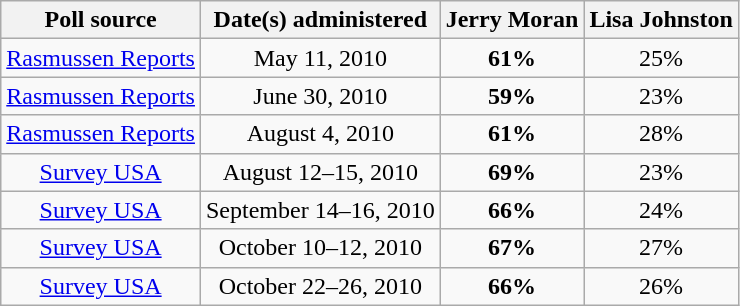<table class="wikitable" style="text-align:center">
<tr valign=bottom>
<th>Poll source</th>
<th>Date(s) administered</th>
<th>Jerry Moran</th>
<th>Lisa Johnston</th>
</tr>
<tr>
<td><a href='#'>Rasmussen Reports</a></td>
<td>May 11, 2010</td>
<td><strong>61%</strong></td>
<td>25%</td>
</tr>
<tr>
<td><a href='#'>Rasmussen Reports</a></td>
<td>June 30, 2010</td>
<td><strong>59%</strong></td>
<td>23%</td>
</tr>
<tr>
<td><a href='#'>Rasmussen Reports</a></td>
<td>August 4, 2010</td>
<td><strong>61%</strong></td>
<td>28%</td>
</tr>
<tr>
<td><a href='#'>Survey USA</a></td>
<td>August 12–15, 2010</td>
<td><strong>69%</strong></td>
<td>23%</td>
</tr>
<tr>
<td><a href='#'>Survey USA</a></td>
<td>September 14–16, 2010</td>
<td><strong>66%</strong></td>
<td>24%</td>
</tr>
<tr>
<td><a href='#'>Survey USA</a></td>
<td>October 10–12, 2010</td>
<td><strong>67%</strong></td>
<td>27%</td>
</tr>
<tr>
<td><a href='#'>Survey USA</a></td>
<td>October 22–26, 2010</td>
<td><strong>66%</strong></td>
<td>26%</td>
</tr>
</table>
